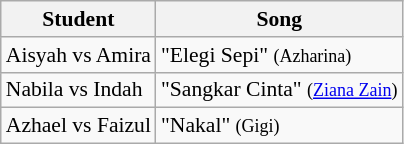<table class="wikitable" style="font-size:90%;">
<tr>
<th>Student</th>
<th>Song</th>
</tr>
<tr>
<td>Aisyah vs Amira</td>
<td>"Elegi Sepi" <small>(Azharina)</small></td>
</tr>
<tr>
<td>Nabila vs Indah</td>
<td>"Sangkar Cinta" <small>(<a href='#'>Ziana Zain</a>)</small></td>
</tr>
<tr>
<td>Azhael vs Faizul</td>
<td>"Nakal" <small>(Gigi)</small></td>
</tr>
</table>
